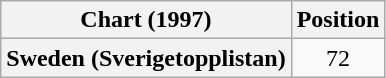<table class="wikitable plainrowheaders sortable" style="text-align:center">
<tr>
<th scope="col">Chart (1997)</th>
<th scope="col">Position</th>
</tr>
<tr>
<th scope="row">Sweden (Sverigetopplistan)</th>
<td>72</td>
</tr>
</table>
